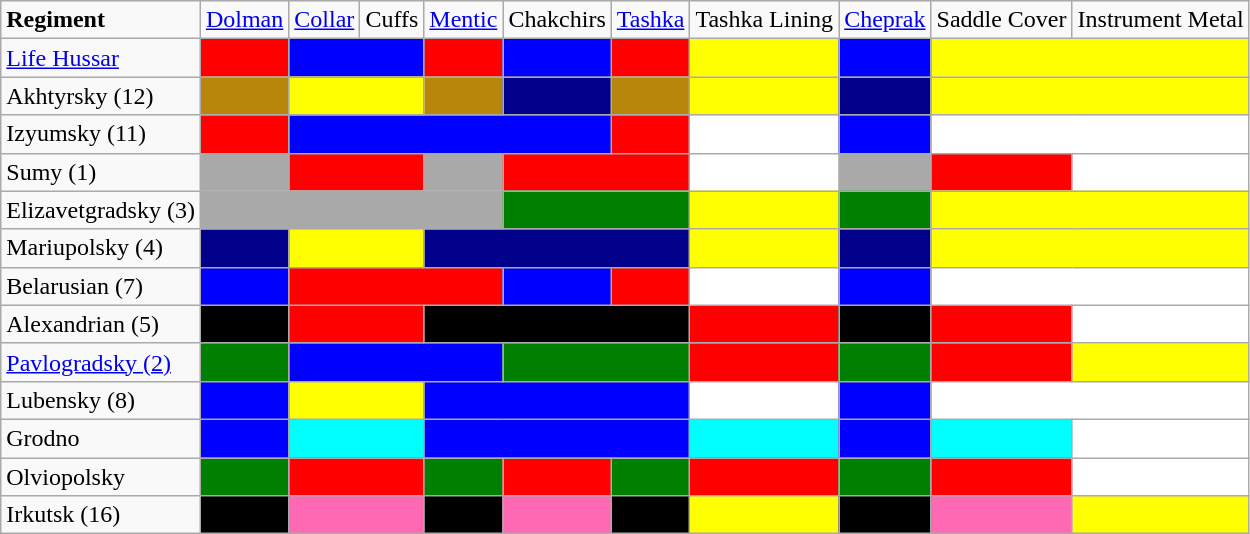<table class="wikitable">
<tr>
<td «width»=15%><strong>Regiment</strong></td>
<td><a href='#'>Dolman</a></td>
<td><a href='#'>Collar</a></td>
<td>Cuffs</td>
<td><a href='#'>Mentic</a></td>
<td>Chakchirs</td>
<td><a href='#'>Tashka</a></td>
<td>Tashka Lining</td>
<td><a href='#'>Cheprak</a></td>
<td>Saddle Cover</td>
<td>Instrument Metal</td>
</tr>
<tr>
<td><a href='#'>Life Hussar</a></td>
<td bgcolor=Red></td>
<td colspan = 2 bgcolor=Blue></td>
<td bgcolor=Red></td>
<td bgcolor=Blue></td>
<td bgcolor=Red></td>
<td bgcolor=Yellow></td>
<td bgcolor=Blue></td>
<td colspan = 2 bgcolor=Yellow></td>
</tr>
<tr>
<td>Akhtyrsky (12)</td>
<td bgcolor=DarkGoldenrod></td>
<td colspan = 2 bgcolor=Yellow></td>
<td bgcolor=DarkGoldenrod></td>
<td bgcolor=DarkBlue></td>
<td bgcolor=DarkGoldenrod></td>
<td bgcolor=Yellow></td>
<td bgcolor=DarkBlue></td>
<td colspan = 2 bgcolor=Yellow></td>
</tr>
<tr>
<td>Izyumsky (11)</td>
<td bgcolor=Red></td>
<td colspan = 4 bgcolor=Blue></td>
<td bgcolor=Red></td>
<td bgcolor=White></td>
<td bgcolor=Blue></td>
<td colspan = 2 bgcolor=White></td>
</tr>
<tr>
<td>Sumy (1)</td>
<td bgcolor=DarkGray></td>
<td colspan = 2 bgcolor=Red></td>
<td bgcolor=DarkGray></td>
<td colspan = 2 bgcolor=Red></td>
<td bgcolor=White></td>
<td bgcolor=DarkGray></td>
<td bgcolor=Red></td>
<td bgcolor=White></td>
</tr>
<tr>
<td>Elizavetgradsky (3)</td>
<td colspan = 4 bgcolor=DarkGray></td>
<td colspan = 2 bgcolor=Green></td>
<td bgcolor=Yellow></td>
<td bgcolor=Green></td>
<td colspan = 2 bgcolor=Yellow></td>
</tr>
<tr>
<td>Mariupolsky (4)</td>
<td bgcolor=DarkBlue></td>
<td colspan = 2 bgcolor=Yellow></td>
<td colspan = 3 bgcolor=DarkBlue></td>
<td bgcolor=Yellow></td>
<td bgcolor=DarkBlue></td>
<td colspan = 2 bgcolor=Yellow></td>
</tr>
<tr>
<td>Belarusian (7)</td>
<td bgcolor=Blue></td>
<td colspan = 3 bgcolor=Red></td>
<td bgcolor=Blue></td>
<td bgcolor=Red></td>
<td bgcolor=White></td>
<td bgcolor=Blue></td>
<td colspan = 2 bgcolor=White></td>
</tr>
<tr>
<td>Alexandrian (5)</td>
<td bgcolor=Black></td>
<td colspan = 2 bgcolor=Red></td>
<td colspan = 3 bgcolor=Black></td>
<td bgcolor=Red></td>
<td bgcolor=Black></td>
<td bgcolor=Red></td>
<td bgcolor=White></td>
</tr>
<tr>
<td><a href='#'>Pavlogradsky (2)</a></td>
<td bgcolor=Green></td>
<td colspan = 3 bgcolor=Blue></td>
<td colspan = 2 bgcolor=Green></td>
<td bgcolor=Red></td>
<td bgcolor=Green></td>
<td bgcolor=Red></td>
<td bgcolor=Yellow></td>
</tr>
<tr>
<td>Lubensky (8)</td>
<td bgcolor=Blue></td>
<td colspan = 2 bgcolor=Yellow></td>
<td colspan = 3 bgcolor=Blue></td>
<td bgcolor=White></td>
<td bgcolor=Blue></td>
<td colspan = 2 bgcolor=White></td>
</tr>
<tr>
<td>Grodno</td>
<td bgcolor=Blue></td>
<td colspan = 2 bgcolor=Cyan></td>
<td colspan = 3 bgcolor=Blue></td>
<td bgcolor=Cyan></td>
<td bgcolor=Blue></td>
<td bgcolor=Cyan></td>
<td bgcolor=White></td>
</tr>
<tr>
<td>Olviopolsky</td>
<td bgcolor=Green></td>
<td colspan = 2 bgcolor=Red></td>
<td bgcolor=Green></td>
<td bgcolor=Red></td>
<td bgcolor=Green></td>
<td bgcolor=Red></td>
<td bgcolor=Green></td>
<td bgcolor=Red></td>
<td bgcolor=White></td>
</tr>
<tr>
<td>Irkutsk (16)</td>
<td bgcolor=Black></td>
<td colspan = 2 bgcolor=HotPink></td>
<td bgcolor=Black></td>
<td bgcolor=HotPink></td>
<td bgcolor=Black></td>
<td bgcolor=Yellow></td>
<td bgcolor=Black></td>
<td bgcolor=HotPink></td>
<td bgcolor=Yellow></td>
</tr>
</table>
